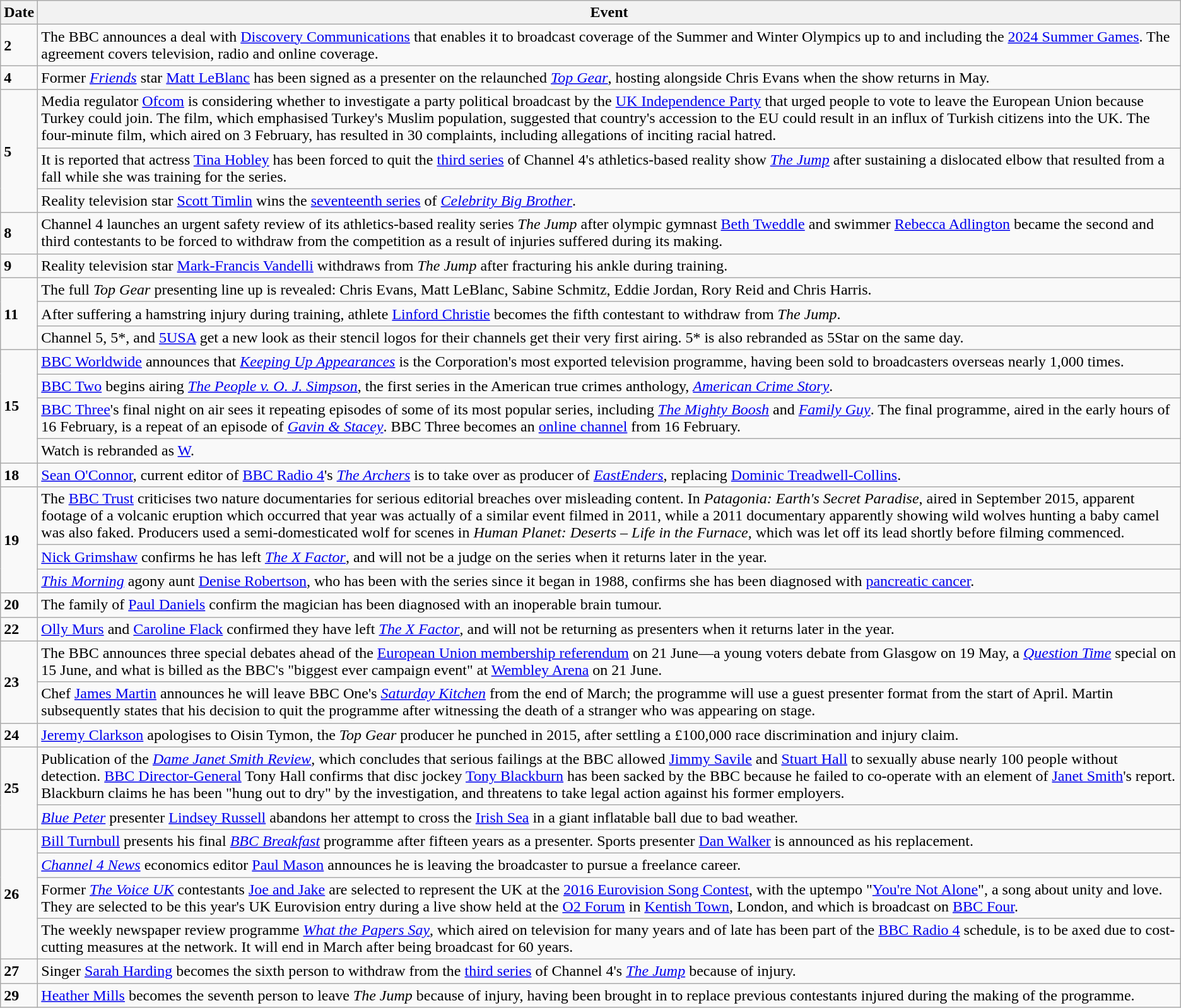<table class="wikitable">
<tr>
<th>Date</th>
<th>Event</th>
</tr>
<tr>
<td><strong>2</strong></td>
<td>The BBC announces a deal with <a href='#'>Discovery Communications</a> that enables it to broadcast coverage of the Summer and Winter Olympics up to and including the <a href='#'>2024 Summer Games</a>. The agreement covers television, radio and online coverage.</td>
</tr>
<tr>
<td><strong>4</strong></td>
<td>Former <em><a href='#'>Friends</a></em> star <a href='#'>Matt LeBlanc</a> has been signed as a presenter on the relaunched <em><a href='#'>Top Gear</a></em>, hosting alongside Chris Evans when the show returns in May.</td>
</tr>
<tr>
<td rowspan=3><strong>5</strong></td>
<td>Media regulator <a href='#'>Ofcom</a> is considering whether to investigate a party political broadcast by the <a href='#'>UK Independence Party</a> that urged people to vote to leave the European Union because Turkey could join. The film, which emphasised Turkey's Muslim population, suggested that country's accession to the EU could result in an influx of Turkish citizens into the UK. The four-minute film, which aired on 3 February, has resulted in 30 complaints, including allegations of inciting racial hatred.</td>
</tr>
<tr>
<td>It is reported that actress <a href='#'>Tina Hobley</a> has been forced to quit the <a href='#'>third series</a> of Channel 4's athletics-based reality show <em><a href='#'>The Jump</a></em> after sustaining a dislocated elbow that resulted from a fall while she was training for the series.</td>
</tr>
<tr>
<td>Reality television star <a href='#'>Scott Timlin</a> wins the <a href='#'>seventeenth series</a> of <em><a href='#'>Celebrity Big Brother</a></em>.</td>
</tr>
<tr>
<td><strong>8</strong></td>
<td>Channel 4 launches an urgent safety review of its athletics-based reality series <em>The Jump</em> after olympic gymnast <a href='#'>Beth Tweddle</a> and swimmer <a href='#'>Rebecca Adlington</a> became the second and third contestants to be forced to withdraw from the competition as a result of injuries suffered during its making.</td>
</tr>
<tr>
<td><strong>9</strong></td>
<td>Reality television star <a href='#'>Mark-Francis Vandelli</a> withdraws from <em>The Jump</em> after fracturing his ankle during training.</td>
</tr>
<tr>
<td rowspan=3><strong>11</strong></td>
<td>The full <em>Top Gear</em> presenting line up is revealed: Chris Evans, Matt LeBlanc, Sabine Schmitz, Eddie Jordan, Rory Reid and Chris Harris.</td>
</tr>
<tr>
<td>After suffering a hamstring injury during training, athlete <a href='#'>Linford Christie</a> becomes the fifth contestant to withdraw from <em>The Jump</em>.</td>
</tr>
<tr>
<td>Channel 5, 5*, and <a href='#'>5USA</a> get a new look as their stencil logos for their channels get their very first airing. 5* is also rebranded as 5Star on the same day.</td>
</tr>
<tr>
<td rowspan=4><strong>15</strong></td>
<td><a href='#'>BBC Worldwide</a> announces that <em><a href='#'>Keeping Up Appearances</a></em> is the Corporation's most exported television programme, having been sold to broadcasters overseas nearly 1,000 times.</td>
</tr>
<tr>
<td><a href='#'>BBC Two</a> begins airing <em><a href='#'>The People v. O. J. Simpson</a></em>, the first series in the American true crimes anthology, <em><a href='#'>American Crime Story</a></em>.</td>
</tr>
<tr>
<td><a href='#'>BBC Three</a>'s final night on air sees it repeating episodes of some of its most popular series, including <em><a href='#'>The Mighty Boosh</a></em> and <em><a href='#'>Family Guy</a></em>. The final programme, aired in the early hours of 16 February, is a repeat of an episode of <em><a href='#'>Gavin & Stacey</a></em>. BBC Three becomes an <a href='#'>online channel</a> from 16 February.</td>
</tr>
<tr>
<td>Watch is rebranded as <a href='#'>W</a>.</td>
</tr>
<tr>
<td><strong>18</strong></td>
<td><a href='#'>Sean O'Connor</a>, current editor of <a href='#'>BBC Radio 4</a>'s <em><a href='#'>The Archers</a></em> is to take over as producer of <em><a href='#'>EastEnders</a></em>, replacing <a href='#'>Dominic Treadwell-Collins</a>.</td>
</tr>
<tr>
<td rowspan=3><strong>19</strong></td>
<td>The <a href='#'>BBC Trust</a> criticises two nature documentaries for serious editorial breaches over misleading content. In <em>Patagonia: Earth's Secret Paradise</em>, aired in September 2015, apparent footage of a volcanic eruption which occurred that year was actually of a similar event filmed in 2011, while a 2011 documentary apparently showing wild wolves hunting a baby camel was also faked. Producers used a semi-domesticated wolf for scenes in <em>Human Planet: Deserts – Life in the Furnace</em>, which was let off its lead shortly before filming commenced.</td>
</tr>
<tr>
<td><a href='#'>Nick Grimshaw</a> confirms he has left <em><a href='#'>The X Factor</a></em>, and will not be a judge on the series when it returns later in the year.</td>
</tr>
<tr>
<td><em><a href='#'>This Morning</a></em> agony aunt <a href='#'>Denise Robertson</a>, who has been with the series since it began in 1988, confirms she has been diagnosed with <a href='#'>pancreatic cancer</a>.</td>
</tr>
<tr>
<td><strong>20</strong></td>
<td>The family of <a href='#'>Paul Daniels</a> confirm the magician has been diagnosed with an inoperable brain tumour.</td>
</tr>
<tr>
<td><strong>22</strong></td>
<td><a href='#'>Olly Murs</a> and <a href='#'>Caroline Flack</a> confirmed they have left <em><a href='#'>The X Factor</a></em>, and will not be returning as presenters when it returns later in the year.</td>
</tr>
<tr>
<td rowspan=2><strong>23</strong></td>
<td>The BBC announces three special debates ahead of the <a href='#'>European Union membership referendum</a> on 21 June—a young voters debate from Glasgow on 19 May, a <em><a href='#'>Question Time</a></em> special on 15 June, and what is billed as the BBC's "biggest ever campaign event" at <a href='#'>Wembley Arena</a> on 21 June.</td>
</tr>
<tr>
<td>Chef <a href='#'>James Martin</a> announces he will leave BBC One's <em><a href='#'>Saturday Kitchen</a></em> from the end of March; the programme will use a guest presenter format from the start of April. Martin subsequently states that his decision to quit the programme after witnessing the death of a stranger who was appearing on stage.</td>
</tr>
<tr>
<td><strong>24</strong></td>
<td><a href='#'>Jeremy Clarkson</a> apologises to Oisin Tymon, the <em>Top Gear</em> producer he punched in 2015, after settling a £100,000 race discrimination and injury claim.</td>
</tr>
<tr>
<td rowspan=2><strong>25</strong></td>
<td>Publication of the <em><a href='#'>Dame Janet Smith Review</a></em>, which concludes that serious failings at the BBC allowed <a href='#'>Jimmy Savile</a> and <a href='#'>Stuart Hall</a> to sexually abuse nearly 100 people without detection. <a href='#'>BBC Director-General</a> Tony Hall confirms that disc jockey <a href='#'>Tony Blackburn</a> has been sacked by the BBC because he failed to co-operate with an element of <a href='#'>Janet Smith</a>'s report. Blackburn claims he has been "hung out to dry" by the investigation, and threatens to take legal action against his former employers.</td>
</tr>
<tr>
<td><em><a href='#'>Blue Peter</a></em> presenter <a href='#'>Lindsey Russell</a> abandons her attempt to cross the <a href='#'>Irish Sea</a> in a giant inflatable ball due to bad weather.</td>
</tr>
<tr>
<td rowspan=4><strong>26</strong></td>
<td><a href='#'>Bill Turnbull</a> presents his final <em><a href='#'>BBC Breakfast</a></em> programme after fifteen years as a presenter. Sports presenter <a href='#'>Dan Walker</a> is announced as his replacement.</td>
</tr>
<tr>
<td><em><a href='#'>Channel 4 News</a></em> economics editor <a href='#'>Paul Mason</a> announces he is leaving the broadcaster to pursue a freelance career.</td>
</tr>
<tr>
<td>Former <em><a href='#'>The Voice UK</a></em> contestants <a href='#'>Joe and Jake</a> are selected to represent the UK at the <a href='#'>2016 Eurovision Song Contest</a>, with the uptempo "<a href='#'>You're Not Alone</a>", a song about unity and love. They are selected to be this year's UK Eurovision entry during a live show held at the <a href='#'>O2 Forum</a> in <a href='#'>Kentish Town</a>, London, and which is broadcast on <a href='#'>BBC Four</a>.</td>
</tr>
<tr>
<td>The weekly newspaper review programme <em><a href='#'>What the Papers Say</a></em>, which aired on television for many years and of late has been part of the <a href='#'>BBC Radio 4</a> schedule, is to be axed due to cost-cutting measures at the network. It will end in March after being broadcast for 60 years.</td>
</tr>
<tr>
<td><strong>27</strong></td>
<td>Singer <a href='#'>Sarah Harding</a> becomes the sixth person to withdraw from the <a href='#'>third series</a> of Channel 4's <em><a href='#'>The Jump</a></em> because of injury.</td>
</tr>
<tr>
<td><strong>29</strong></td>
<td><a href='#'>Heather Mills</a> becomes the seventh person to leave <em>The Jump</em> because of injury, having been brought in to replace previous contestants injured during the making of the programme.</td>
</tr>
</table>
